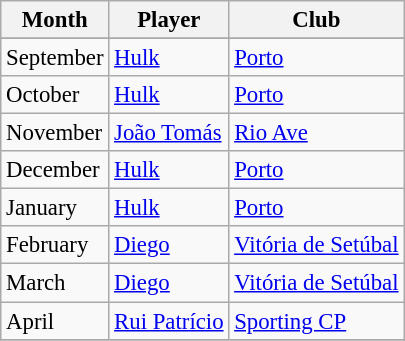<table class="wikitable" style="font-size:95%">
<tr>
<th>Month</th>
<th>Player</th>
<th>Club</th>
</tr>
<tr --->
</tr>
<tr --->
<td>September</td>
<td> <a href='#'>Hulk</a></td>
<td><a href='#'>Porto</a></td>
</tr>
<tr>
<td>October</td>
<td> <a href='#'>Hulk</a></td>
<td><a href='#'>Porto</a></td>
</tr>
<tr>
<td>November</td>
<td> <a href='#'>João Tomás</a></td>
<td><a href='#'>Rio Ave</a></td>
</tr>
<tr>
<td>December</td>
<td> <a href='#'>Hulk</a></td>
<td><a href='#'>Porto</a></td>
</tr>
<tr>
<td>January</td>
<td> <a href='#'>Hulk</a></td>
<td><a href='#'>Porto</a></td>
</tr>
<tr>
<td>February</td>
<td> <a href='#'>Diego</a></td>
<td><a href='#'>Vitória de Setúbal</a></td>
</tr>
<tr>
<td>March</td>
<td> <a href='#'>Diego</a></td>
<td><a href='#'>Vitória de Setúbal</a></td>
</tr>
<tr>
<td>April</td>
<td> <a href='#'>Rui Patrício</a></td>
<td><a href='#'>Sporting CP</a></td>
</tr>
<tr>
</tr>
</table>
